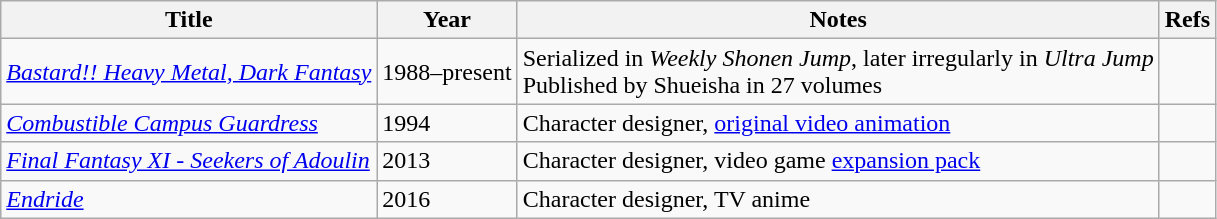<table class="wikitable sortable">
<tr>
<th>Title</th>
<th>Year</th>
<th>Notes</th>
<th>Refs</th>
</tr>
<tr>
<td><em><a href='#'>Bastard!! Heavy Metal, Dark Fantasy</a></em></td>
<td>1988–present</td>
<td>Serialized in <em>Weekly Shonen Jump</em>, later irregularly in <em>Ultra Jump</em> <br>Published by Shueisha in 27 volumes</td>
<td></td>
</tr>
<tr>
<td><em><a href='#'>Combustible Campus Guardress</a></em></td>
<td>1994</td>
<td>Character designer, <a href='#'>original video animation</a></td>
<td></td>
</tr>
<tr>
<td><em><a href='#'>Final Fantasy XI - Seekers of Adoulin</a></em></td>
<td>2013</td>
<td>Character designer, video game <a href='#'>expansion pack</a></td>
<td></td>
</tr>
<tr>
<td><em><a href='#'>Endride</a></em></td>
<td>2016</td>
<td>Character designer, TV anime</td>
<td></td>
</tr>
</table>
